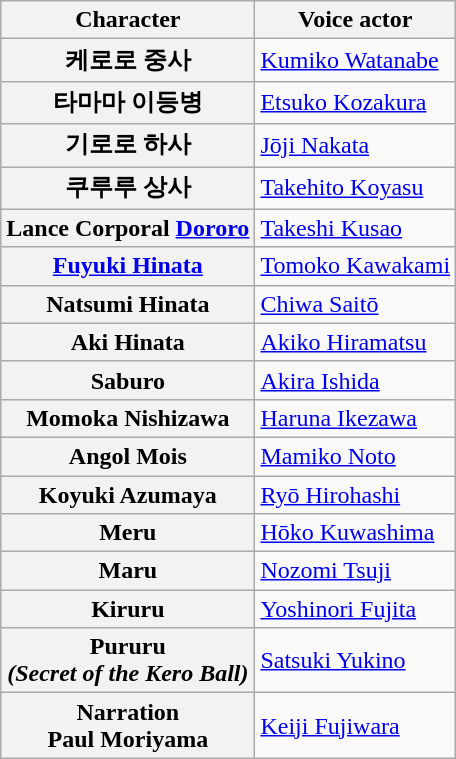<table class="wikitable">
<tr>
<th>Character</th>
<th>Voice actor</th>
</tr>
<tr>
<th>케로로 중사</th>
<td><a href='#'>Kumiko Watanabe</a></td>
</tr>
<tr>
<th>타마마 이등병</th>
<td><a href='#'>Etsuko Kozakura</a></td>
</tr>
<tr>
<th>기로로 하사</th>
<td><a href='#'>Jōji Nakata</a></td>
</tr>
<tr>
<th>쿠루루 상사</th>
<td><a href='#'>Takehito Koyasu</a></td>
</tr>
<tr>
<th>Lance Corporal <a href='#'>Dororo</a></th>
<td><a href='#'>Takeshi Kusao</a></td>
</tr>
<tr>
<th><a href='#'>Fuyuki Hinata</a></th>
<td><a href='#'>Tomoko Kawakami</a></td>
</tr>
<tr>
<th>Natsumi Hinata</th>
<td><a href='#'>Chiwa Saitō</a></td>
</tr>
<tr>
<th>Aki Hinata</th>
<td><a href='#'>Akiko Hiramatsu</a></td>
</tr>
<tr>
<th>Saburo</th>
<td><a href='#'>Akira Ishida</a></td>
</tr>
<tr>
<th>Momoka Nishizawa</th>
<td><a href='#'>Haruna Ikezawa</a></td>
</tr>
<tr>
<th>Angol Mois</th>
<td><a href='#'>Mamiko Noto</a></td>
</tr>
<tr>
<th>Koyuki Azumaya</th>
<td><a href='#'>Ryō Hirohashi</a></td>
</tr>
<tr>
<th>Meru</th>
<td><a href='#'>Hōko Kuwashima</a></td>
</tr>
<tr>
<th>Maru</th>
<td><a href='#'>Nozomi Tsuji</a></td>
</tr>
<tr>
<th>Kiruru</th>
<td><a href='#'>Yoshinori Fujita</a></td>
</tr>
<tr>
<th>Pururu<br><em>(Secret of the Kero Ball)</em></th>
<td><a href='#'>Satsuki Yukino</a></td>
</tr>
<tr>
<th>Narration<br>Paul Moriyama</th>
<td><a href='#'>Keiji Fujiwara</a></td>
</tr>
</table>
